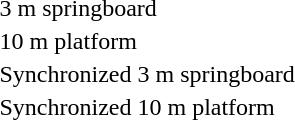<table>
<tr>
<td>3 m springboard <br></td>
<td></td>
<td></td>
<td></td>
</tr>
<tr>
<td>10 m platform <br></td>
<td></td>
<td></td>
<td></td>
</tr>
<tr>
<td nowrap>Synchronized 3 m springboard <br></td>
<td nowrap></td>
<td nowrap></td>
<td nowrap></td>
</tr>
<tr>
<td>Synchronized 10 m platform <br></td>
<td></td>
<td></td>
<td></td>
</tr>
</table>
